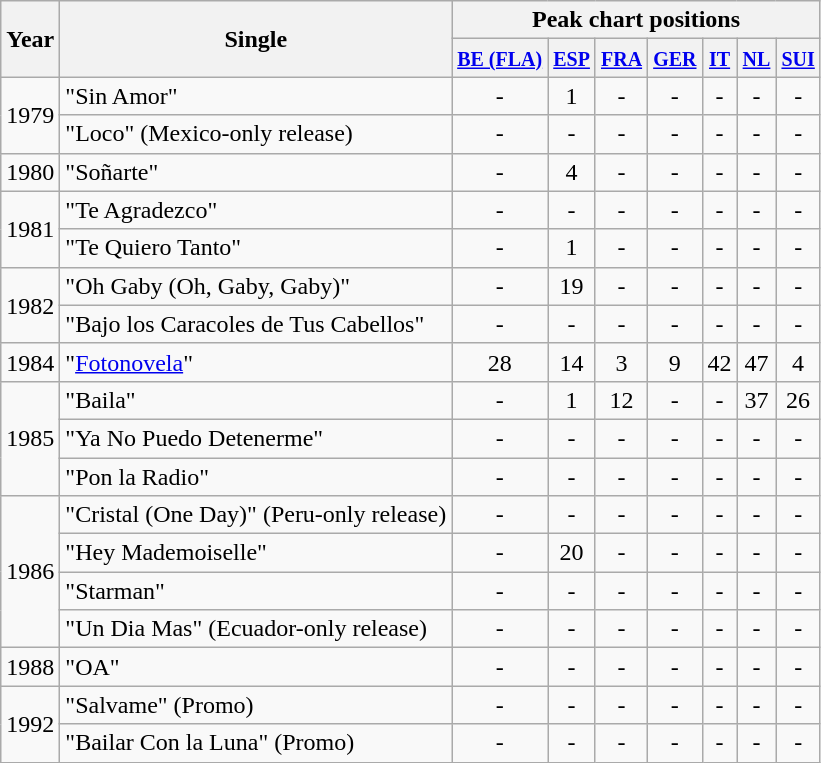<table class="wikitable">
<tr>
<th rowspan="2">Year</th>
<th rowspan="2">Single</th>
<th colspan="7">Peak chart positions</th>
</tr>
<tr>
<th><small><a href='#'>BE (FLA)</a></small></th>
<th><small><a href='#'>ESP</a></small></th>
<th><small><a href='#'>FRA</a></small></th>
<th><small><a href='#'>GER</a></small></th>
<th><small><a href='#'>IT</a></small></th>
<th><small><a href='#'>NL</a></small></th>
<th><small><a href='#'>SUI</a></small></th>
</tr>
<tr>
<td rowspan="2">1979</td>
<td>"Sin Amor"</td>
<td style="text-align:center;">-</td>
<td style="text-align:center;">1</td>
<td style="text-align:center;">-</td>
<td style="text-align:center;">-</td>
<td style="text-align:center;">-</td>
<td style="text-align:center;">-</td>
<td style="text-align:center;">-</td>
</tr>
<tr>
<td>"Loco" (Mexico-only release)</td>
<td style="text-align:center;">-</td>
<td style="text-align:center;">-</td>
<td style="text-align:center;">-</td>
<td style="text-align:center;">-</td>
<td style="text-align:center;">-</td>
<td style="text-align:center;">-</td>
<td style="text-align:center;">-</td>
</tr>
<tr>
<td>1980</td>
<td>"Soñarte"</td>
<td style="text-align:center;">-</td>
<td style="text-align:center;">4</td>
<td style="text-align:center;">-</td>
<td style="text-align:center;">-</td>
<td style="text-align:center;">-</td>
<td style="text-align:center;">-</td>
<td style="text-align:center;">-</td>
</tr>
<tr>
<td rowspan="2">1981</td>
<td>"Te Agradezco"</td>
<td style="text-align:center;">-</td>
<td style="text-align:center;">-</td>
<td style="text-align:center;">-</td>
<td style="text-align:center;">-</td>
<td style="text-align:center;">-</td>
<td style="text-align:center;">-</td>
<td style="text-align:center;">-</td>
</tr>
<tr>
<td>"Te Quiero Tanto"</td>
<td style="text-align:center;">-</td>
<td style="text-align:center;">1</td>
<td style="text-align:center;">-</td>
<td style="text-align:center;">-</td>
<td style="text-align:center;">-</td>
<td style="text-align:center;">-</td>
<td style="text-align:center;">-</td>
</tr>
<tr>
<td rowspan="2">1982</td>
<td>"Oh Gaby (Oh, Gaby, Gaby)"</td>
<td style="text-align:center;">-</td>
<td style="text-align:center;">19</td>
<td style="text-align:center;">-</td>
<td style="text-align:center;">-</td>
<td style="text-align:center;">-</td>
<td style="text-align:center;">-</td>
<td style="text-align:center;">-</td>
</tr>
<tr>
<td>"Bajo los Caracoles de Tus Cabellos"</td>
<td style="text-align:center;">-</td>
<td style="text-align:center;">-</td>
<td style="text-align:center;">-</td>
<td style="text-align:center;">-</td>
<td style="text-align:center;">-</td>
<td style="text-align:center;">-</td>
<td style="text-align:center;">-</td>
</tr>
<tr>
<td>1984</td>
<td>"<a href='#'>Fotonovela</a>"</td>
<td style="text-align:center;">28</td>
<td style="text-align:center;">14</td>
<td style="text-align:center;">3</td>
<td style="text-align:center;">9</td>
<td style="text-align:center;">42</td>
<td style="text-align:center;">47</td>
<td style="text-align:center;">4</td>
</tr>
<tr>
<td rowspan="3">1985</td>
<td>"Baila"</td>
<td style="text-align:center;">-</td>
<td style="text-align:center;">1</td>
<td style="text-align:center;">12</td>
<td style="text-align:center;">-</td>
<td style="text-align:center;">-</td>
<td style="text-align:center;">37</td>
<td style="text-align:center;">26</td>
</tr>
<tr>
<td>"Ya No Puedo Detenerme"</td>
<td style="text-align:center;">-</td>
<td style="text-align:center;">-</td>
<td style="text-align:center;">-</td>
<td style="text-align:center;">-</td>
<td style="text-align:center;">-</td>
<td style="text-align:center;">-</td>
<td style="text-align:center;">-</td>
</tr>
<tr>
<td>"Pon la Radio"</td>
<td style="text-align:center;">-</td>
<td style="text-align:center;">-</td>
<td style="text-align:center;">-</td>
<td style="text-align:center;">-</td>
<td style="text-align:center;">-</td>
<td style="text-align:center;">-</td>
<td style="text-align:center;">-</td>
</tr>
<tr>
<td rowspan="4">1986</td>
<td>"Cristal (One Day)" (Peru-only release)</td>
<td style="text-align:center;">-</td>
<td style="text-align:center;">-</td>
<td style="text-align:center;">-</td>
<td style="text-align:center;">-</td>
<td style="text-align:center;">-</td>
<td style="text-align:center;">-</td>
<td style="text-align:center;">-</td>
</tr>
<tr>
<td>"Hey Mademoiselle"</td>
<td style="text-align:center;">-</td>
<td style="text-align:center;">20</td>
<td style="text-align:center;">-</td>
<td style="text-align:center;">-</td>
<td style="text-align:center;">-</td>
<td style="text-align:center;">-</td>
<td style="text-align:center;">-</td>
</tr>
<tr>
<td>"Starman"</td>
<td style="text-align:center;">-</td>
<td style="text-align:center;">-</td>
<td style="text-align:center;">-</td>
<td style="text-align:center;">-</td>
<td style="text-align:center;">-</td>
<td style="text-align:center;">-</td>
<td style="text-align:center;">-</td>
</tr>
<tr>
<td>"Un Dia Mas" (Ecuador-only release)</td>
<td style="text-align:center;">-</td>
<td style="text-align:center;">-</td>
<td style="text-align:center;">-</td>
<td style="text-align:center;">-</td>
<td style="text-align:center;">-</td>
<td style="text-align:center;">-</td>
<td style="text-align:center;">-</td>
</tr>
<tr>
<td>1988</td>
<td>"OA"</td>
<td style="text-align:center;">-</td>
<td style="text-align:center;">-</td>
<td style="text-align:center;">-</td>
<td style="text-align:center;">-</td>
<td style="text-align:center;">-</td>
<td style="text-align:center;">-</td>
<td style="text-align:center;">-</td>
</tr>
<tr>
<td rowspan="2">1992</td>
<td>"Salvame" (Promo)</td>
<td style="text-align:center;">-</td>
<td style="text-align:center;">-</td>
<td style="text-align:center;">-</td>
<td style="text-align:center;">-</td>
<td style="text-align:center;">-</td>
<td style="text-align:center;">-</td>
<td style="text-align:center;">-</td>
</tr>
<tr>
<td>"Bailar Con la Luna" (Promo)</td>
<td style="text-align:center;">-</td>
<td style="text-align:center;">-</td>
<td style="text-align:center;">-</td>
<td style="text-align:center;">-</td>
<td style="text-align:center;">-</td>
<td style="text-align:center;">-</td>
<td style="text-align:center;">-</td>
</tr>
</table>
